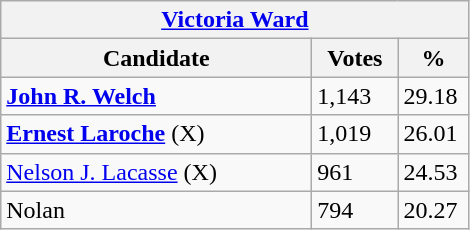<table class="wikitable">
<tr>
<th colspan="3"><a href='#'>Victoria Ward</a></th>
</tr>
<tr>
<th style="width: 200px">Candidate</th>
<th style="width: 50px">Votes</th>
<th style="width: 40px">%</th>
</tr>
<tr>
<td><strong><a href='#'>John R. Welch</a></strong></td>
<td>1,143</td>
<td>29.18</td>
</tr>
<tr>
<td><strong><a href='#'>Ernest Laroche</a></strong> (X)</td>
<td>1,019</td>
<td>26.01</td>
</tr>
<tr>
<td><a href='#'>Nelson J. Lacasse</a> (X)</td>
<td>961</td>
<td>24.53</td>
</tr>
<tr>
<td>Nolan</td>
<td>794</td>
<td>20.27</td>
</tr>
</table>
